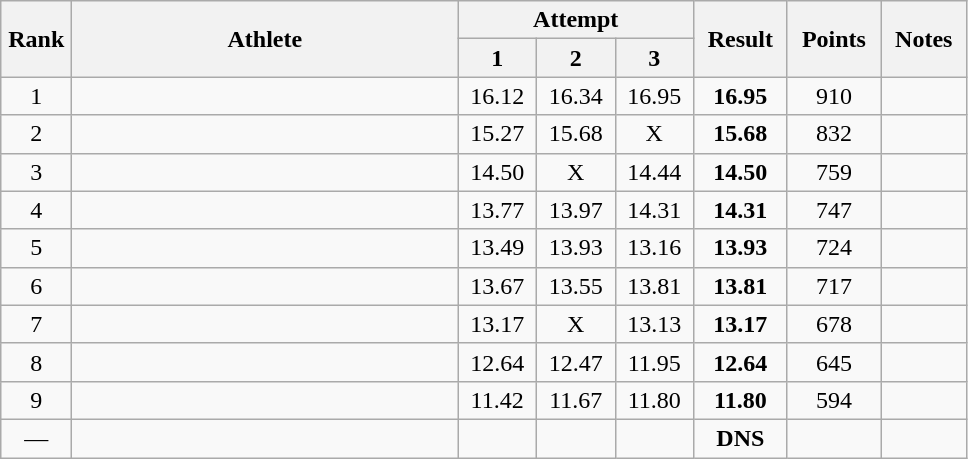<table class="wikitable" style="text-align:center">
<tr>
<th rowspan=2 width=40>Rank</th>
<th rowspan=2 width=250>Athlete</th>
<th colspan=3>Attempt</th>
<th rowspan=2 width=55>Result</th>
<th rowspan=2 width=55>Points</th>
<th rowspan=2 width=50>Notes</th>
</tr>
<tr>
<th width=45>1</th>
<th width=45>2</th>
<th width=45>3</th>
</tr>
<tr>
<td>1</td>
<td align=left></td>
<td>16.12</td>
<td>16.34</td>
<td>16.95</td>
<td><strong>16.95</strong></td>
<td>910</td>
<td></td>
</tr>
<tr>
<td>2</td>
<td align=left></td>
<td>15.27</td>
<td>15.68</td>
<td>X</td>
<td><strong>15.68</strong></td>
<td>832</td>
<td></td>
</tr>
<tr>
<td>3</td>
<td align=left></td>
<td>14.50</td>
<td>X</td>
<td>14.44</td>
<td><strong>14.50</strong></td>
<td>759</td>
<td></td>
</tr>
<tr>
<td>4</td>
<td align=left></td>
<td>13.77</td>
<td>13.97</td>
<td>14.31</td>
<td><strong>14.31</strong></td>
<td>747</td>
<td></td>
</tr>
<tr>
<td>5</td>
<td align=left></td>
<td>13.49</td>
<td>13.93</td>
<td>13.16</td>
<td><strong>13.93</strong></td>
<td>724</td>
<td></td>
</tr>
<tr>
<td>6</td>
<td align=left></td>
<td>13.67</td>
<td>13.55</td>
<td>13.81</td>
<td><strong>13.81</strong></td>
<td>717</td>
<td></td>
</tr>
<tr>
<td>7</td>
<td align=left></td>
<td>13.17</td>
<td>X</td>
<td>13.13</td>
<td><strong>13.17</strong></td>
<td>678</td>
<td></td>
</tr>
<tr>
<td>8</td>
<td align=left></td>
<td>12.64</td>
<td>12.47</td>
<td>11.95</td>
<td><strong>12.64</strong></td>
<td>645</td>
<td></td>
</tr>
<tr>
<td>9</td>
<td align=left></td>
<td>11.42</td>
<td>11.67</td>
<td>11.80</td>
<td><strong>11.80</strong></td>
<td>594</td>
<td></td>
</tr>
<tr>
<td>—</td>
<td align=left></td>
<td></td>
<td></td>
<td></td>
<td><strong>DNS</strong></td>
<td></td>
<td></td>
</tr>
</table>
